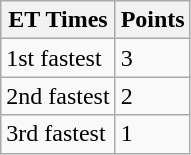<table class="wikitable">
<tr>
<th><strong>ET Times</strong></th>
<th><strong>Points</strong></th>
</tr>
<tr>
<td>1st fastest</td>
<td>3</td>
</tr>
<tr>
<td>2nd fastest</td>
<td>2</td>
</tr>
<tr>
<td>3rd fastest</td>
<td>1</td>
</tr>
</table>
